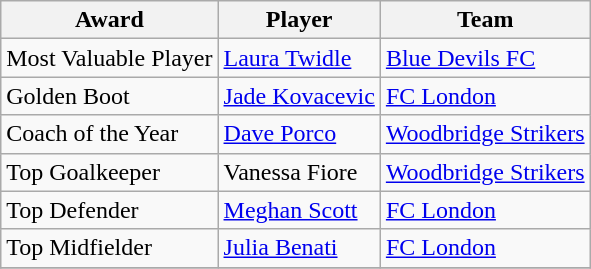<table class="wikitable">
<tr>
<th>Award</th>
<th>Player</th>
<th>Team</th>
</tr>
<tr>
<td>Most Valuable Player</td>
<td> <a href='#'>Laura Twidle</a></td>
<td><a href='#'>Blue Devils FC</a></td>
</tr>
<tr>
<td>Golden Boot</td>
<td> <a href='#'>Jade Kovacevic</a></td>
<td><a href='#'>FC London</a></td>
</tr>
<tr>
<td>Coach of the Year</td>
<td> <a href='#'>Dave Porco</a></td>
<td><a href='#'>Woodbridge Strikers</a></td>
</tr>
<tr>
<td>Top Goalkeeper</td>
<td> Vanessa Fiore</td>
<td><a href='#'>Woodbridge Strikers</a></td>
</tr>
<tr>
<td>Top Defender</td>
<td> <a href='#'>Meghan Scott</a></td>
<td><a href='#'>FC London</a></td>
</tr>
<tr>
<td>Top Midfielder</td>
<td> <a href='#'>Julia Benati</a></td>
<td><a href='#'>FC London</a></td>
</tr>
<tr>
</tr>
</table>
